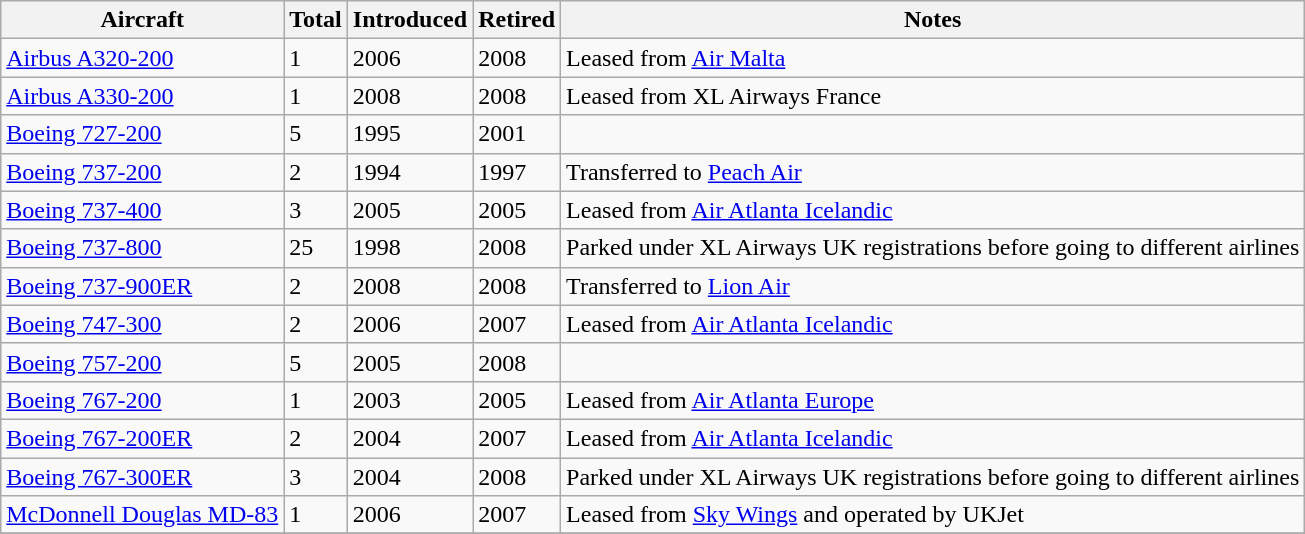<table class="wikitable">
<tr>
<th>Aircraft</th>
<th>Total</th>
<th>Introduced</th>
<th>Retired</th>
<th>Notes</th>
</tr>
<tr>
<td><a href='#'>Airbus A320-200</a></td>
<td>1</td>
<td>2006</td>
<td>2008</td>
<td>Leased from <a href='#'>Air Malta</a></td>
</tr>
<tr>
<td><a href='#'>Airbus A330-200</a></td>
<td>1</td>
<td>2008</td>
<td>2008</td>
<td>Leased from XL Airways France</td>
</tr>
<tr>
<td><a href='#'>Boeing 727-200</a></td>
<td>5</td>
<td>1995</td>
<td>2001</td>
<td></td>
</tr>
<tr>
<td><a href='#'>Boeing 737-200</a></td>
<td>2</td>
<td>1994</td>
<td>1997</td>
<td>Transferred to <a href='#'>Peach Air</a></td>
</tr>
<tr>
<td><a href='#'>Boeing 737-400</a></td>
<td>3</td>
<td>2005</td>
<td>2005</td>
<td>Leased from <a href='#'>Air Atlanta Icelandic</a></td>
</tr>
<tr>
<td><a href='#'>Boeing 737-800</a></td>
<td>25</td>
<td>1998</td>
<td>2008</td>
<td>Parked under XL Airways UK registrations before going to different airlines</td>
</tr>
<tr>
<td><a href='#'>Boeing 737-900ER</a></td>
<td>2</td>
<td>2008</td>
<td>2008</td>
<td>Transferred to <a href='#'>Lion Air</a></td>
</tr>
<tr>
<td><a href='#'>Boeing 747-300</a></td>
<td>2</td>
<td>2006</td>
<td>2007</td>
<td>Leased from <a href='#'>Air Atlanta Icelandic</a></td>
</tr>
<tr>
<td><a href='#'>Boeing 757-200</a></td>
<td>5</td>
<td>2005</td>
<td>2008</td>
<td></td>
</tr>
<tr>
<td><a href='#'>Boeing 767-200</a></td>
<td>1</td>
<td>2003</td>
<td>2005</td>
<td>Leased from <a href='#'>Air Atlanta Europe</a></td>
</tr>
<tr>
<td><a href='#'>Boeing 767-200ER</a></td>
<td>2</td>
<td>2004</td>
<td>2007</td>
<td>Leased from <a href='#'>Air Atlanta Icelandic</a></td>
</tr>
<tr>
<td><a href='#'>Boeing 767-300ER</a></td>
<td>3</td>
<td>2004</td>
<td>2008</td>
<td>Parked under XL Airways UK registrations before going to different airlines</td>
</tr>
<tr>
<td><a href='#'>McDonnell Douglas MD-83</a></td>
<td>1</td>
<td>2006</td>
<td>2007</td>
<td>Leased from <a href='#'>Sky Wings</a> and operated by UKJet</td>
</tr>
<tr>
</tr>
</table>
